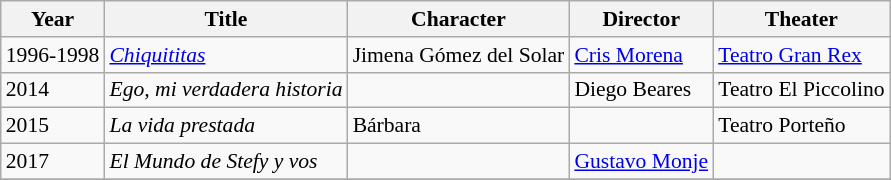<table class="wikitable" style="font-size: 90%;">
<tr>
<th>Year</th>
<th>Title</th>
<th>Character</th>
<th>Director</th>
<th>Theater</th>
</tr>
<tr>
<td>1996-1998</td>
<td><em><a href='#'>Chiquititas</a></em></td>
<td>Jimena Gómez del Solar</td>
<td><a href='#'>Cris Morena</a></td>
<td><a href='#'>Teatro Gran Rex</a></td>
</tr>
<tr>
<td>2014</td>
<td><em>Ego, mi verdadera historia</em></td>
<td></td>
<td>Diego Beares</td>
<td>Teatro El Piccolino</td>
</tr>
<tr>
<td>2015</td>
<td><em>La vida prestada</em></td>
<td>Bárbara</td>
<td></td>
<td>Teatro Porteño</td>
</tr>
<tr>
<td>2017</td>
<td><em>El Mundo de Stefy y vos</em></td>
<td></td>
<td><a href='#'>Gustavo Monje</a></td>
<td></td>
</tr>
<tr>
</tr>
</table>
